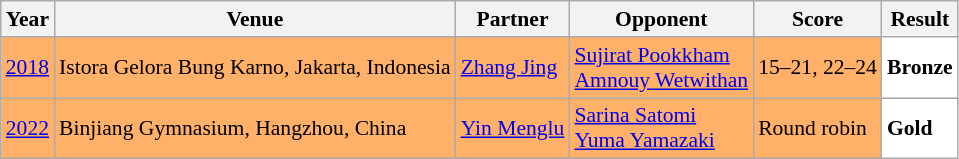<table class="sortable wikitable" style="font-size: 90%;">
<tr>
<th>Year</th>
<th>Venue</th>
<th>Partner</th>
<th>Opponent</th>
<th>Score</th>
<th>Result</th>
</tr>
<tr style="background:#FFB069">
<td align="center"><a href='#'>2018</a></td>
<td align="left">Istora Gelora Bung Karno, Jakarta, Indonesia</td>
<td align="left"> <a href='#'>Zhang Jing</a></td>
<td align="left"> <a href='#'>Sujirat Pookkham</a><br> <a href='#'>Amnouy Wetwithan</a></td>
<td align="left">15–21, 22–24</td>
<td style="text-align:left; background:white"> <strong>Bronze</strong></td>
</tr>
<tr style="background:#FFB069">
<td align="center"><a href='#'>2022</a></td>
<td align="left">Binjiang Gymnasium, Hangzhou, China</td>
<td align="left"> <a href='#'>Yin Menglu</a></td>
<td align="left"> <a href='#'>Sarina Satomi</a><br> <a href='#'>Yuma Yamazaki</a></td>
<td align="left">Round robin</td>
<td style="text-align:left; background:white"> <strong>Gold</strong></td>
</tr>
</table>
